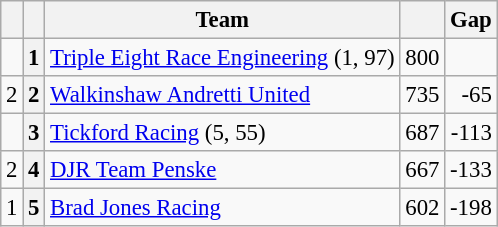<table class="wikitable" style="font-size: 95%;">
<tr>
<th></th>
<th></th>
<th>Team</th>
<th></th>
<th>Gap</th>
</tr>
<tr>
<td align="left"></td>
<th>1</th>
<td><a href='#'>Triple Eight Race Engineering</a> (1, 97)</td>
<td align="right">800</td>
<td align="right"></td>
</tr>
<tr>
<td align="left"> 2</td>
<th>2</th>
<td><a href='#'>Walkinshaw Andretti United</a></td>
<td align="right">735</td>
<td align="right">-65</td>
</tr>
<tr>
<td align="left"></td>
<th>3</th>
<td><a href='#'>Tickford Racing</a> (5, 55)</td>
<td align="right">687</td>
<td align="right">-113</td>
</tr>
<tr>
<td align="left"> 2</td>
<th>4</th>
<td><a href='#'>DJR Team Penske</a></td>
<td align="right">667</td>
<td align="right">-133</td>
</tr>
<tr>
<td align="left"> 1</td>
<th>5</th>
<td><a href='#'>Brad Jones Racing</a></td>
<td align="right">602</td>
<td align="right">-198</td>
</tr>
</table>
